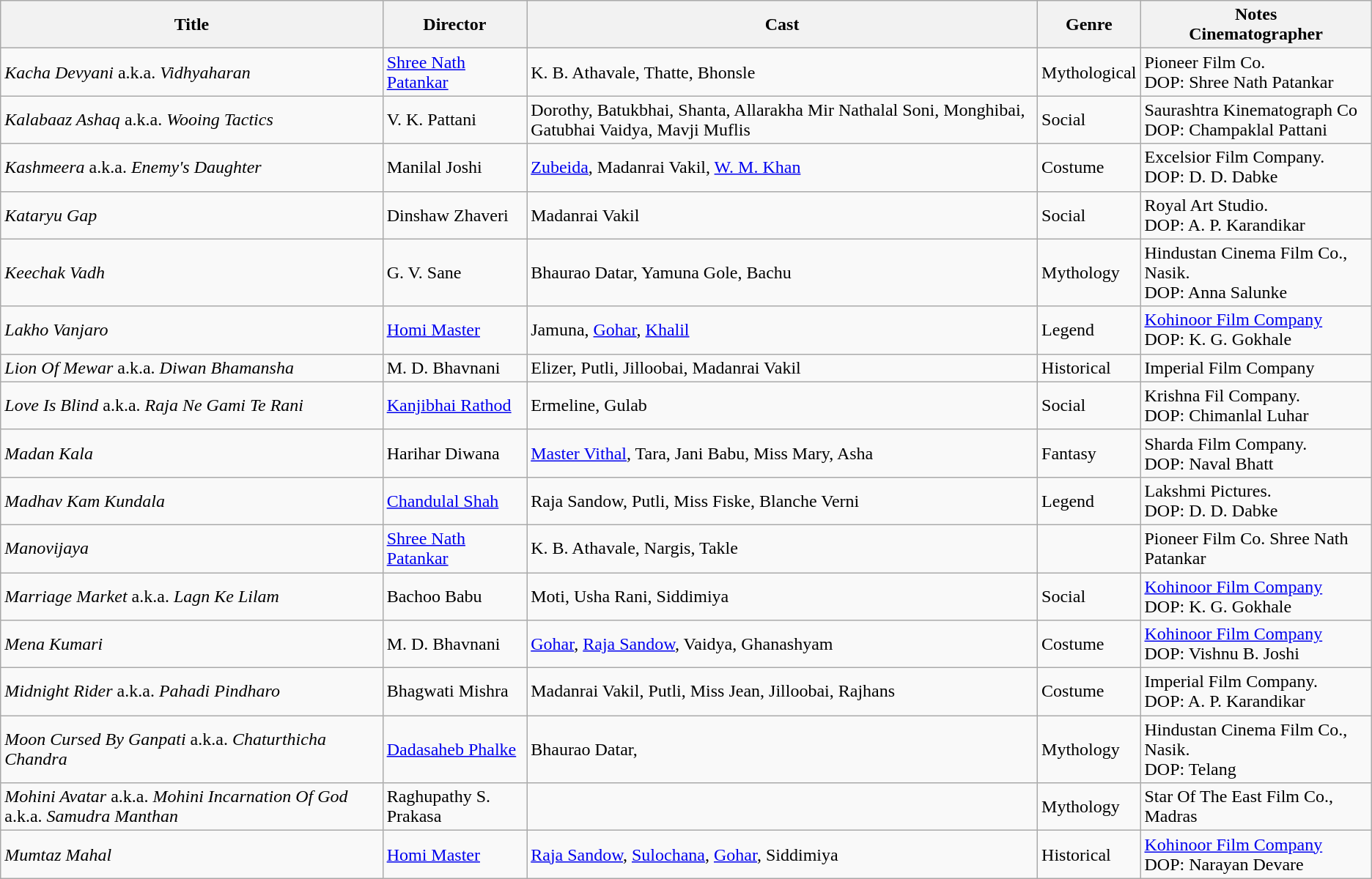<table class="wikitable">
<tr>
<th>Title</th>
<th>Director</th>
<th>Cast</th>
<th>Genre</th>
<th>Notes<br>Cinematographer</th>
</tr>
<tr>
<td><em>Kacha Devyani</em> a.k.a. <em>Vidhyaharan</em></td>
<td><a href='#'>Shree Nath Patankar</a></td>
<td>K. B. Athavale, Thatte, Bhonsle</td>
<td>Mythological</td>
<td>Pioneer Film Co.<br>DOP: Shree Nath Patankar</td>
</tr>
<tr>
<td><em>Kalabaaz Ashaq</em> a.k.a. <em>Wooing Tactics</em></td>
<td>V. K. Pattani</td>
<td>Dorothy, Batukbhai, Shanta, Allarakha Mir Nathalal Soni, Monghibai, Gatubhai Vaidya, Mavji Muflis</td>
<td>Social</td>
<td>Saurashtra Kinematograph Co<br>DOP: Champaklal Pattani</td>
</tr>
<tr>
<td><em>Kashmeera</em> a.k.a. <em>Enemy's Daughter</em></td>
<td>Manilal Joshi</td>
<td><a href='#'>Zubeida</a>, Madanrai Vakil, <a href='#'>W. M. Khan</a></td>
<td>Costume</td>
<td>Excelsior Film Company.<br>DOP: D. D. Dabke</td>
</tr>
<tr>
<td><em>Kataryu Gap</em></td>
<td>Dinshaw Zhaveri</td>
<td>Madanrai Vakil</td>
<td>Social</td>
<td>Royal Art Studio.<br>DOP: A. P. Karandikar</td>
</tr>
<tr>
<td><em>Keechak Vadh</em></td>
<td>G. V. Sane</td>
<td>Bhaurao Datar, Yamuna Gole, Bachu</td>
<td>Mythology</td>
<td>Hindustan Cinema Film Co., Nasik.<br>DOP: Anna Salunke</td>
</tr>
<tr>
<td><em>Lakho Vanjaro</em></td>
<td><a href='#'>Homi Master</a></td>
<td>Jamuna, <a href='#'>Gohar</a>, <a href='#'>Khalil</a></td>
<td>Legend</td>
<td><a href='#'>Kohinoor Film Company</a><br>DOP: K. G. Gokhale</td>
</tr>
<tr>
<td><em>Lion Of Mewar</em> a.k.a. <em>Diwan Bhamansha</em></td>
<td>M. D. Bhavnani</td>
<td>Elizer, Putli, Jilloobai, Madanrai Vakil</td>
<td>Historical</td>
<td>Imperial Film Company</td>
</tr>
<tr>
<td><em>Love Is Blind</em> a.k.a. <em>Raja Ne Gami Te Rani</em></td>
<td><a href='#'>Kanjibhai Rathod</a></td>
<td>Ermeline, Gulab</td>
<td>Social</td>
<td>Krishna Fil Company.<br>DOP: Chimanlal Luhar</td>
</tr>
<tr>
<td><em>Madan Kala</em></td>
<td>Harihar Diwana</td>
<td><a href='#'>Master Vithal</a>, Tara, Jani Babu, Miss Mary, Asha</td>
<td>Fantasy</td>
<td>Sharda Film Company.<br>DOP: Naval Bhatt</td>
</tr>
<tr>
<td><em>Madhav Kam Kundala</em></td>
<td><a href='#'>Chandulal Shah</a></td>
<td>Raja Sandow, Putli, Miss Fiske, Blanche Verni</td>
<td>Legend</td>
<td>Lakshmi Pictures.<br>DOP: D. D. Dabke</td>
</tr>
<tr>
<td><em>Manovijaya</em></td>
<td><a href='#'>Shree Nath Patankar</a></td>
<td>K. B. Athavale, Nargis, Takle</td>
<td></td>
<td>Pioneer Film Co. Shree Nath Patankar</td>
</tr>
<tr>
<td><em>Marriage Market</em> a.k.a. <em>Lagn Ke Lilam</em></td>
<td>Bachoo Babu</td>
<td>Moti, Usha Rani, Siddimiya</td>
<td>Social</td>
<td><a href='#'>Kohinoor Film Company</a><br>DOP: K. G. Gokhale</td>
</tr>
<tr>
<td><em>Mena Kumari</em></td>
<td>M. D. Bhavnani</td>
<td><a href='#'>Gohar</a>, <a href='#'>Raja Sandow</a>, Vaidya, Ghanashyam</td>
<td>Costume</td>
<td><a href='#'>Kohinoor Film Company</a><br>DOP: Vishnu B. Joshi</td>
</tr>
<tr>
<td><em>Midnight Rider</em> a.k.a. <em>Pahadi Pindharo</em></td>
<td>Bhagwati Mishra</td>
<td>Madanrai Vakil, Putli, Miss Jean, Jilloobai, Rajhans</td>
<td>Costume</td>
<td>Imperial Film Company.<br>DOP: A. P. Karandikar</td>
</tr>
<tr>
<td><em>Moon Cursed By Ganpati</em> a.k.a. <em>Chaturthicha Chandra</em></td>
<td><a href='#'>Dadasaheb Phalke</a></td>
<td>Bhaurao Datar,</td>
<td>Mythology</td>
<td>Hindustan Cinema Film Co., Nasik.<br>DOP: Telang</td>
</tr>
<tr>
<td><em>Mohini Avatar</em> a.k.a. <em>Mohini Incarnation Of God</em> a.k.a. <em>Samudra Manthan</em></td>
<td>Raghupathy S. Prakasa</td>
<td></td>
<td>Mythology</td>
<td>Star Of The East Film Co., Madras</td>
</tr>
<tr>
<td><em>Mumtaz Mahal</em></td>
<td><a href='#'>Homi Master</a></td>
<td><a href='#'>Raja Sandow</a>, <a href='#'>Sulochana</a>, <a href='#'>Gohar</a>, Siddimiya</td>
<td>Historical</td>
<td><a href='#'>Kohinoor Film Company</a><br>DOP: Narayan Devare</td>
</tr>
</table>
